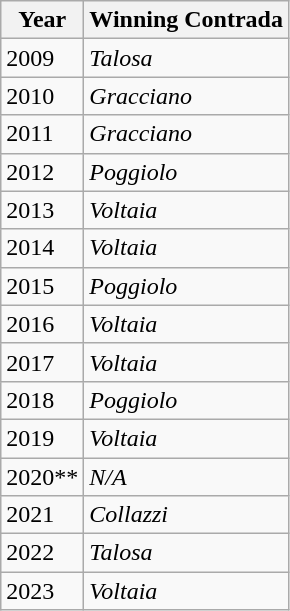<table class="wikitable">
<tr>
<th>Year</th>
<th>Winning Contrada</th>
</tr>
<tr>
<td>2009</td>
<td><em>Talosa</em></td>
</tr>
<tr>
<td>2010</td>
<td><em>Gracciano</em></td>
</tr>
<tr>
<td>2011</td>
<td><em>Gracciano</em></td>
</tr>
<tr>
<td>2012</td>
<td><em>Poggiolo</em></td>
</tr>
<tr>
<td>2013</td>
<td><em>Voltaia</em></td>
</tr>
<tr>
<td>2014</td>
<td><em>Voltaia</em></td>
</tr>
<tr>
<td>2015</td>
<td><em>Poggiolo</em></td>
</tr>
<tr>
<td>2016</td>
<td><em>Voltaia</em></td>
</tr>
<tr>
<td>2017</td>
<td><em>Voltaia</em></td>
</tr>
<tr>
<td>2018</td>
<td><em>Poggiolo</em></td>
</tr>
<tr>
<td>2019</td>
<td><em>Voltaia</em></td>
</tr>
<tr>
<td>2020**</td>
<td><em>N/A</em></td>
</tr>
<tr>
<td>2021</td>
<td><em>Collazzi</em></td>
</tr>
<tr>
<td>2022</td>
<td><em>Talosa</em></td>
</tr>
<tr>
<td>2023</td>
<td><em>Voltaia</em></td>
</tr>
</table>
